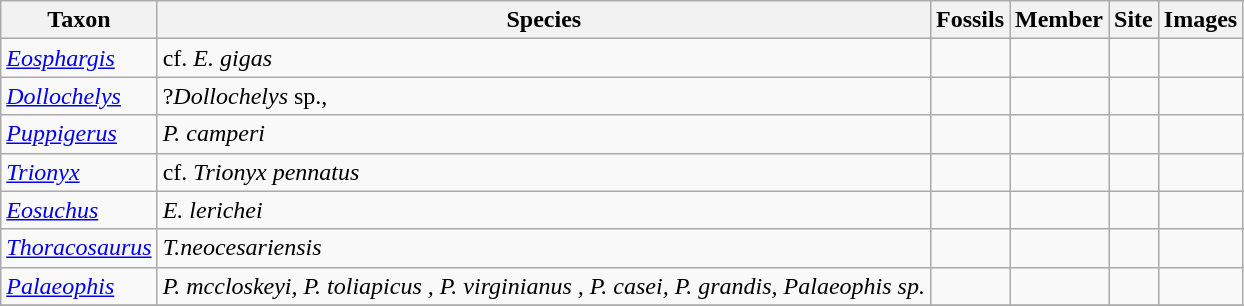<table class="wikitable sortable">
<tr>
<th>Taxon</th>
<th>Species</th>
<th>Fossils</th>
<th>Member</th>
<th>Site</th>
<th>Images</th>
</tr>
<tr>
<td><em><a href='#'>Eosphargis</a></em></td>
<td>cf. <em>E. gigas</em></td>
<td></td>
<td></td>
<td></td>
<td></td>
</tr>
<tr>
<td><em><a href='#'>Dollochelys</a></em></td>
<td>?<em>Dollochelys</em> sp.,</td>
<td></td>
<td></td>
<td></td>
<td></td>
</tr>
<tr>
<td><em><a href='#'>Puppigerus</a></em></td>
<td><em>P. camperi</em></td>
<td></td>
<td></td>
<td></td>
<td></td>
</tr>
<tr>
<td><em><a href='#'>Trionyx</a></em></td>
<td>cf. <em>Trionyx pennatus</em></td>
<td></td>
<td></td>
<td></td>
<td></td>
</tr>
<tr>
<td><em><a href='#'>Eosuchus</a></em></td>
<td><em>E. lerichei</em></td>
<td></td>
<td></td>
<td></td>
<td></td>
</tr>
<tr>
<td><em><a href='#'>Thoracosaurus</a></em></td>
<td><em>T.neocesariensis</em></td>
<td></td>
<td></td>
<td></td>
<td></td>
</tr>
<tr>
<td><em><a href='#'>Palaeophis</a></em></td>
<td><em>P. mccloskeyi, P. toliapicus , P. virginianus , P. casei, P. grandis, Palaeophis sp.</em></td>
<td></td>
<td></td>
<td></td>
<td></td>
</tr>
<tr>
</tr>
</table>
